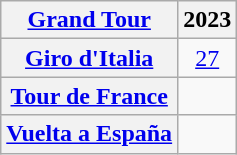<table class="wikitable plainrowheaders">
<tr>
<th scope="col"><a href='#'>Grand Tour</a></th>
<th scope="col">2023</th>
</tr>
<tr style="text-align:center;">
<th scope="row"> <a href='#'>Giro d'Italia</a></th>
<td><a href='#'>27</a></td>
</tr>
<tr style="text-align:center;">
<th scope="row"> <a href='#'>Tour de France</a></th>
<td></td>
</tr>
<tr style="text-align:center;">
<th scope="row"> <a href='#'>Vuelta a España</a></th>
<td></td>
</tr>
</table>
